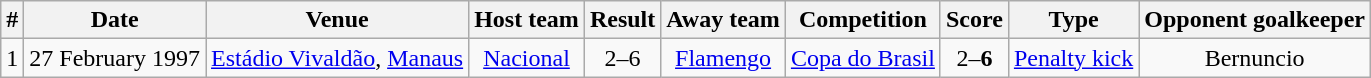<table class="wikitable" style="text-align:center">
<tr>
<th>#</th>
<th>Date</th>
<th>Venue</th>
<th>Host team</th>
<th>Result</th>
<th>Away team</th>
<th>Competition</th>
<th>Score</th>
<th>Type</th>
<th>Opponent goalkeeper</th>
</tr>
<tr>
<td>1</td>
<td>27 February 1997</td>
<td><a href='#'>Estádio Vivaldão</a>, <a href='#'>Manaus</a></td>
<td><a href='#'>Nacional</a></td>
<td>2–6</td>
<td><a href='#'>Flamengo</a></td>
<td><a href='#'>Copa do Brasil</a></td>
<td>2–<strong>6</strong></td>
<td><a href='#'>Penalty kick</a></td>
<td>Bernuncio</td>
</tr>
</table>
